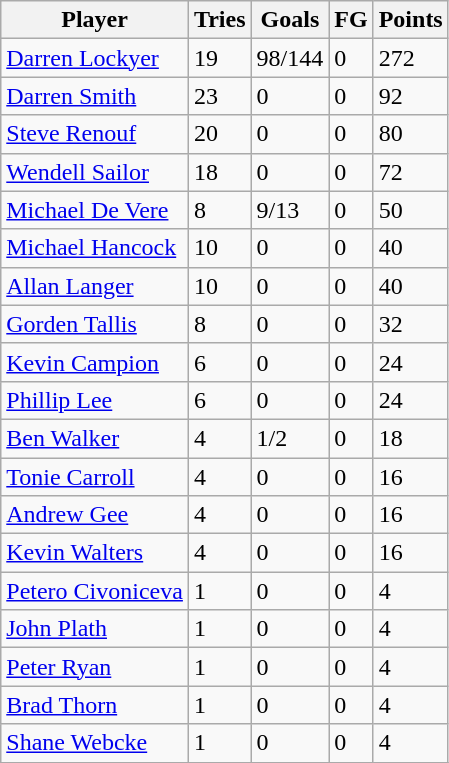<table class="wikitable">
<tr>
<th>Player</th>
<th>Tries</th>
<th>Goals</th>
<th>FG</th>
<th>Points</th>
</tr>
<tr>
<td><a href='#'>Darren Lockyer</a></td>
<td>19</td>
<td>98/144</td>
<td>0</td>
<td>272</td>
</tr>
<tr>
<td><a href='#'>Darren Smith</a></td>
<td>23</td>
<td>0</td>
<td>0</td>
<td>92</td>
</tr>
<tr>
<td><a href='#'>Steve Renouf</a></td>
<td>20</td>
<td>0</td>
<td>0</td>
<td>80</td>
</tr>
<tr>
<td><a href='#'>Wendell Sailor</a></td>
<td>18</td>
<td>0</td>
<td>0</td>
<td>72</td>
</tr>
<tr>
<td><a href='#'>Michael De Vere</a></td>
<td>8</td>
<td>9/13</td>
<td>0</td>
<td>50</td>
</tr>
<tr>
<td><a href='#'>Michael Hancock</a></td>
<td>10</td>
<td>0</td>
<td>0</td>
<td>40</td>
</tr>
<tr>
<td><a href='#'>Allan Langer</a></td>
<td>10</td>
<td>0</td>
<td>0</td>
<td>40</td>
</tr>
<tr>
<td><a href='#'>Gorden Tallis</a></td>
<td>8</td>
<td>0</td>
<td>0</td>
<td>32</td>
</tr>
<tr>
<td><a href='#'>Kevin Campion</a></td>
<td>6</td>
<td>0</td>
<td>0</td>
<td>24</td>
</tr>
<tr>
<td><a href='#'>Phillip Lee</a></td>
<td>6</td>
<td>0</td>
<td>0</td>
<td>24</td>
</tr>
<tr>
<td><a href='#'>Ben Walker</a></td>
<td>4</td>
<td>1/2</td>
<td>0</td>
<td>18</td>
</tr>
<tr>
<td><a href='#'>Tonie Carroll</a></td>
<td>4</td>
<td>0</td>
<td>0</td>
<td>16</td>
</tr>
<tr>
<td><a href='#'>Andrew Gee</a></td>
<td>4</td>
<td>0</td>
<td>0</td>
<td>16</td>
</tr>
<tr>
<td><a href='#'>Kevin Walters</a></td>
<td>4</td>
<td>0</td>
<td>0</td>
<td>16</td>
</tr>
<tr>
<td><a href='#'>Petero Civoniceva</a></td>
<td>1</td>
<td>0</td>
<td>0</td>
<td>4</td>
</tr>
<tr>
<td><a href='#'>John Plath</a></td>
<td>1</td>
<td>0</td>
<td>0</td>
<td>4</td>
</tr>
<tr>
<td><a href='#'>Peter Ryan</a></td>
<td>1</td>
<td>0</td>
<td>0</td>
<td>4</td>
</tr>
<tr>
<td><a href='#'>Brad Thorn</a></td>
<td>1</td>
<td>0</td>
<td>0</td>
<td>4</td>
</tr>
<tr>
<td><a href='#'>Shane Webcke</a></td>
<td>1</td>
<td>0</td>
<td>0</td>
<td>4</td>
</tr>
<tr>
</tr>
</table>
